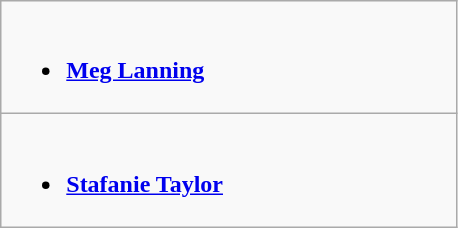<table class=wikitable>
<tr>
<td valign="top" width="50%"><br><ul><li><strong> <a href='#'>Meg Lanning</a></strong></li></ul></td>
</tr>
<tr>
<td valign="top" width="50%"><br><ul><li><strong> <a href='#'>Stafanie Taylor</a></strong></li></ul></td>
</tr>
</table>
